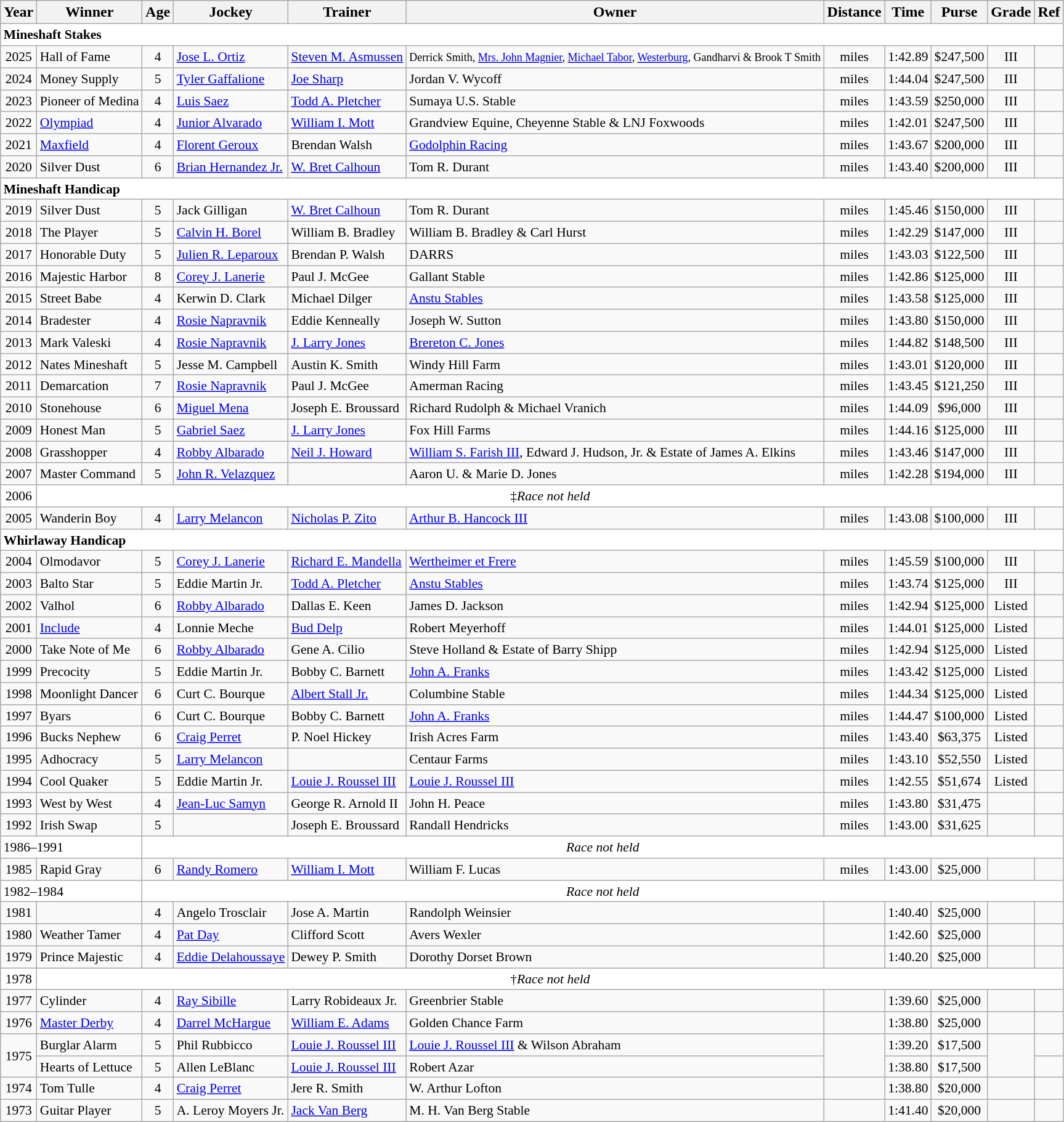<table class="wikitable sortable">
<tr>
<th>Year</th>
<th>Winner</th>
<th>Age</th>
<th>Jockey</th>
<th>Trainer</th>
<th>Owner</th>
<th>Distance</th>
<th>Time</th>
<th>Purse</th>
<th>Grade</th>
<th>Ref</th>
</tr>
<tr style="font-size:90%; background-color:white">
<td align="left" colspan=11><strong>Mineshaft Stakes </strong></td>
</tr>
<tr style="font-size:90%;">
<td align=center>2025</td>
<td>Hall of Fame</td>
<td align=center>4</td>
<td><a href='#'>Jose L. Ortiz</a></td>
<td><a href='#'>Steven M. Asmussen</a></td>
<td><small>Derrick Smith, <a href='#'>Mrs. John Magnier</a>, <a href='#'>Michael Tabor</a>, <a href='#'>Westerburg</a>, Gandharvi & Brook T Smith</small></td>
<td align=center> miles</td>
<td align=center>1:42.89</td>
<td align=center>$247,500</td>
<td align=center>III</td>
<td></td>
</tr>
<tr style="font-size:90%;">
<td align=center>2024</td>
<td>Money Supply</td>
<td align=center>5</td>
<td><a href='#'>Tyler Gaffalione</a></td>
<td><a href='#'>Joe Sharp</a></td>
<td>Jordan V. Wycoff</td>
<td align=center> miles</td>
<td align=center>1:44.04</td>
<td align=center>$247,500</td>
<td align=center>III</td>
<td></td>
</tr>
<tr style="font-size:90%;">
<td align=center>2023</td>
<td>Pioneer of Medina</td>
<td align=center>4</td>
<td><a href='#'>Luis Saez</a></td>
<td><a href='#'>Todd A. Pletcher</a></td>
<td>Sumaya U.S. Stable</td>
<td align=center> miles</td>
<td align=center>1:43.59</td>
<td align=center>$250,000</td>
<td align=center>III</td>
<td></td>
</tr>
<tr style="font-size:90%;">
<td align=center>2022</td>
<td><a href='#'>Olympiad</a></td>
<td align=center>4</td>
<td><a href='#'>Junior Alvarado</a></td>
<td><a href='#'>William I. Mott</a></td>
<td>Grandview Equine, Cheyenne Stable & LNJ Foxwoods</td>
<td align=center> miles</td>
<td align=center>1:42.01</td>
<td align=center>$247,500</td>
<td align=center>III</td>
<td></td>
</tr>
<tr style="font-size:90%;">
<td align=center>2021</td>
<td><a href='#'>Maxfield</a></td>
<td align=center>4</td>
<td><a href='#'>Florent Geroux</a></td>
<td>Brendan Walsh</td>
<td><a href='#'>Godolphin Racing</a></td>
<td align=center> miles</td>
<td align=center>1:43.67</td>
<td align=center>$200,000</td>
<td align=center>III</td>
<td></td>
</tr>
<tr style="font-size:90%;">
<td align=center>2020</td>
<td>Silver Dust</td>
<td align=center>6</td>
<td><a href='#'>Brian Hernandez Jr.</a></td>
<td><a href='#'>W. Bret Calhoun</a></td>
<td>Tom R. Durant</td>
<td align=center> miles</td>
<td align=center>1:43.40</td>
<td align=center>$200,000</td>
<td align=center>III</td>
<td></td>
</tr>
<tr style="font-size:90%; background-color:white">
<td align="left" colspan=11><strong>Mineshaft Handicap </strong></td>
</tr>
<tr style="font-size:90%;">
<td align=center>2019</td>
<td>Silver Dust</td>
<td align=center>5</td>
<td>Jack Gilligan</td>
<td><a href='#'>W. Bret Calhoun</a></td>
<td>Tom R. Durant</td>
<td align=center> miles</td>
<td align=center>1:45.46</td>
<td align=center>$150,000</td>
<td align=center>III</td>
<td></td>
</tr>
<tr style="font-size:90%;">
<td align=center>2018</td>
<td>The Player</td>
<td align=center>5</td>
<td><a href='#'>Calvin H. Borel</a></td>
<td>William B. Bradley</td>
<td>William B. Bradley & Carl Hurst</td>
<td align=center> miles</td>
<td align=center>1:42.29</td>
<td align=center>$147,000</td>
<td align=center>III</td>
<td></td>
</tr>
<tr style="font-size:90%;">
<td align=center>2017</td>
<td>Honorable Duty</td>
<td align=center>5</td>
<td><a href='#'>Julien R. Leparoux</a></td>
<td>Brendan P. Walsh</td>
<td>DARRS</td>
<td align=center> miles</td>
<td align=center>1:43.03</td>
<td align=center>$122,500</td>
<td align=center>III</td>
<td></td>
</tr>
<tr style="font-size:90%;">
<td align=center>2016</td>
<td>Majestic Harbor</td>
<td align=center>8</td>
<td><a href='#'>Corey J. Lanerie</a></td>
<td>Paul J. McGee</td>
<td>Gallant Stable</td>
<td align=center> miles</td>
<td align=center>1:42.86</td>
<td align=center>$125,000</td>
<td align=center>III</td>
<td></td>
</tr>
<tr style="font-size:90%;">
<td align=center>2015</td>
<td>Street Babe</td>
<td align=center>4</td>
<td>Kerwin D. Clark</td>
<td>Michael Dilger</td>
<td><a href='#'>Anstu Stables</a></td>
<td align=center> miles</td>
<td align=center>1:43.58</td>
<td align=center>$125,000</td>
<td align=center>III</td>
<td></td>
</tr>
<tr style="font-size:90%;">
<td align=center>2014</td>
<td>Bradester</td>
<td align=center>4</td>
<td><a href='#'>Rosie Napravnik</a></td>
<td>Eddie Kenneally</td>
<td>Joseph W. Sutton</td>
<td align=center> miles</td>
<td align=center>1:43.80</td>
<td align=center>$150,000</td>
<td align=center>III</td>
<td></td>
</tr>
<tr style="font-size:90%;">
<td align=center>2013</td>
<td>Mark Valeski</td>
<td align=center>4</td>
<td><a href='#'>Rosie Napravnik</a></td>
<td><a href='#'>J. Larry Jones</a></td>
<td><a href='#'>Brereton C. Jones</a></td>
<td align=center> miles</td>
<td align=center>1:44.82</td>
<td align=center>$148,500</td>
<td align=center>III</td>
<td></td>
</tr>
<tr style="font-size:90%;">
<td align=center>2012</td>
<td>Nates Mineshaft</td>
<td align=center>5</td>
<td>Jesse M. Campbell</td>
<td>Austin K. Smith</td>
<td>Windy Hill Farm</td>
<td align=center> miles</td>
<td align=center>1:43.01</td>
<td align=center>$120,000</td>
<td align=center>III</td>
<td></td>
</tr>
<tr style="font-size:90%;">
<td align=center>2011</td>
<td>Demarcation</td>
<td align=center>7</td>
<td><a href='#'>Rosie Napravnik</a></td>
<td>Paul J. McGee</td>
<td>Amerman Racing</td>
<td align=center> miles</td>
<td align=center>1:43.45</td>
<td align=center>$121,250</td>
<td align=center>III</td>
<td></td>
</tr>
<tr style="font-size:90%;">
<td align=center>2010</td>
<td>Stonehouse</td>
<td align=center>6</td>
<td><a href='#'>Miguel Mena</a></td>
<td>Joseph E. Broussard</td>
<td>Richard Rudolph & Michael Vranich</td>
<td align=center> miles</td>
<td align=center>1:44.09</td>
<td align=center>$96,000</td>
<td align=center>III</td>
<td></td>
</tr>
<tr style="font-size:90%;">
<td align=center>2009</td>
<td>Honest Man</td>
<td align=center>5</td>
<td><a href='#'>Gabriel Saez</a></td>
<td><a href='#'>J. Larry Jones</a></td>
<td>Fox Hill Farms</td>
<td align=center> miles</td>
<td align=center>1:44.16</td>
<td align=center>$125,000</td>
<td align=center>III</td>
<td></td>
</tr>
<tr style="font-size:90%;">
<td align=center>2008</td>
<td>Grasshopper</td>
<td align=center>4</td>
<td><a href='#'>Robby Albarado</a></td>
<td><a href='#'>Neil J. Howard</a></td>
<td><a href='#'>William S. Farish III</a>, Edward J. Hudson, Jr. & Estate of James A. Elkins</td>
<td align=center> miles</td>
<td align=center>1:43.46</td>
<td align=center>$147,000</td>
<td align=center>III</td>
<td></td>
</tr>
<tr style="font-size:90%;">
<td align=center>2007</td>
<td>Master Command</td>
<td align=center>5</td>
<td><a href='#'>John R. Velazquez</a></td>
<td></td>
<td>Aaron U. & Marie D. Jones</td>
<td align=center> miles</td>
<td align=center>1:42.28</td>
<td align=center>$194,000</td>
<td align=center>III</td>
<td></td>
</tr>
<tr style="font-size:90%; background-color:white">
<td align="center">2006</td>
<td align="center" colspan=10>‡<em>Race not held</em></td>
</tr>
<tr style="font-size:90%;">
<td align=center>2005</td>
<td>Wanderin Boy</td>
<td align=center>4</td>
<td><a href='#'>Larry Melancon</a></td>
<td><a href='#'>Nicholas P. Zito</a></td>
<td><a href='#'>Arthur B. Hancock III</a></td>
<td align=center> miles</td>
<td align=center>1:43.08</td>
<td align=center>$100,000</td>
<td align=center>III</td>
<td></td>
</tr>
<tr style="font-size:90%; background-color:white">
<td align="left" colspan=11><strong>Whirlaway Handicap</strong></td>
</tr>
<tr style="font-size:90%;">
<td align=center>2004</td>
<td>Olmodavor</td>
<td align=center>5</td>
<td><a href='#'>Corey J. Lanerie</a></td>
<td><a href='#'>Richard E. Mandella</a></td>
<td><a href='#'>Wertheimer et Frere</a></td>
<td align=center> miles</td>
<td align=center>1:45.59</td>
<td align=center>$100,000</td>
<td align=center>III</td>
<td></td>
</tr>
<tr style="font-size:90%;">
<td align=center>2003</td>
<td>Balto Star</td>
<td align=center>5</td>
<td>Eddie Martin Jr.</td>
<td><a href='#'>Todd A. Pletcher</a></td>
<td><a href='#'>Anstu Stables</a></td>
<td align=center> miles</td>
<td align=center>1:43.74</td>
<td align=center>$125,000</td>
<td align=center>III</td>
<td></td>
</tr>
<tr style="font-size:90%;">
<td align=center>2002</td>
<td>Valhol</td>
<td align=center>6</td>
<td><a href='#'>Robby Albarado</a></td>
<td>Dallas E. Keen</td>
<td>James D. Jackson</td>
<td align=center> miles</td>
<td align=center>1:42.94</td>
<td align=center>$125,000</td>
<td align=center>Listed</td>
<td></td>
</tr>
<tr style="font-size:90%;">
<td align=center>2001</td>
<td><a href='#'>Include</a></td>
<td align=center>4</td>
<td>Lonnie Meche</td>
<td><a href='#'>Bud Delp</a></td>
<td>Robert Meyerhoff</td>
<td align=center> miles</td>
<td align=center>1:44.01</td>
<td align=center>$125,000</td>
<td align=center>Listed</td>
<td></td>
</tr>
<tr style="font-size:90%;">
<td align=center>2000</td>
<td>Take Note of Me</td>
<td align=center>6</td>
<td><a href='#'>Robby Albarado</a></td>
<td>Gene A. Cilio</td>
<td>Steve Holland & Estate of Barry Shipp</td>
<td align=center> miles</td>
<td align=center>1:42.94</td>
<td align=center>$125,000</td>
<td align=center>Listed</td>
<td></td>
</tr>
<tr style="font-size:90%;">
<td align=center>1999</td>
<td>Precocity</td>
<td align=center>5</td>
<td>Eddie Martin Jr.</td>
<td>Bobby C. Barnett</td>
<td><a href='#'>John A. Franks</a></td>
<td align=center> miles</td>
<td align=center>1:43.42</td>
<td align=center>$125,000</td>
<td align=center>Listed</td>
<td></td>
</tr>
<tr style="font-size:90%;">
<td align=center>1998</td>
<td>Moonlight Dancer</td>
<td align=center>6</td>
<td>Curt C. Bourque</td>
<td><a href='#'>Albert Stall Jr.</a></td>
<td>Columbine Stable</td>
<td align=center> miles</td>
<td align=center>1:44.34</td>
<td align=center>$125,000</td>
<td align=center>Listed</td>
<td></td>
</tr>
<tr style="font-size:90%;">
<td align=center>1997</td>
<td>Byars</td>
<td align=center>6</td>
<td>Curt C. Bourque</td>
<td>Bobby C. Barnett</td>
<td><a href='#'>John A. Franks</a></td>
<td align=center> miles</td>
<td align=center>1:44.47</td>
<td align=center>$100,000</td>
<td align=center>Listed</td>
<td></td>
</tr>
<tr style="font-size:90%;">
<td align=center>1996</td>
<td>Bucks Nephew</td>
<td align=center>6</td>
<td><a href='#'>Craig Perret</a></td>
<td>P. Noel Hickey</td>
<td>Irish Acres Farm</td>
<td align=center> miles</td>
<td align=center>1:43.40</td>
<td align=center>$63,375</td>
<td align=center>Listed</td>
<td></td>
</tr>
<tr style="font-size:90%;">
<td align=center>1995</td>
<td>Adhocracy</td>
<td align=center>5</td>
<td><a href='#'>Larry Melancon</a></td>
<td></td>
<td>Centaur Farms</td>
<td align=center> miles</td>
<td align=center>1:43.10</td>
<td align=center>$52,550</td>
<td align=center>Listed</td>
<td></td>
</tr>
<tr style="font-size:90%;">
<td align=center>1994</td>
<td>Cool Quaker</td>
<td align=center>5</td>
<td>Eddie Martin Jr.</td>
<td><a href='#'>Louie J. Roussel III</a></td>
<td><a href='#'>Louie J. Roussel III</a></td>
<td align=center> miles</td>
<td align=center>1:42.55</td>
<td align=center>$51,674</td>
<td align=center>Listed</td>
<td></td>
</tr>
<tr style="font-size:90%;">
<td align=center>1993</td>
<td>West by West</td>
<td align=center>4</td>
<td><a href='#'>Jean-Luc Samyn</a></td>
<td>George R. Arnold II</td>
<td>John H. Peace</td>
<td align=center> miles</td>
<td align=center>1:43.80</td>
<td align=center>$31,475</td>
<td align=center></td>
<td></td>
</tr>
<tr style="font-size:90%;">
<td align=center>1992</td>
<td>Irish Swap</td>
<td align=center>5</td>
<td></td>
<td>Joseph E. Broussard</td>
<td>Randall Hendricks</td>
<td align=center> miles</td>
<td align=center>1:43.00</td>
<td align=center>$31,625</td>
<td align=center></td>
<td></td>
</tr>
<tr style="font-size:90%; background-color:white">
<td align="left" colspan=2>1986–1991</td>
<td align="center" colspan=9><em>Race not held</em></td>
</tr>
<tr style="font-size:90%;">
<td align=center>1985</td>
<td>Rapid Gray</td>
<td align=center>6</td>
<td><a href='#'>Randy Romero</a></td>
<td><a href='#'>William I. Mott</a></td>
<td>William F. Lucas</td>
<td align=center> miles</td>
<td align=center>1:43.00</td>
<td align=center>$25,000</td>
<td align=center></td>
<td></td>
</tr>
<tr style="font-size:90%; background-color:white">
<td align="left" colspan=2>1982–1984</td>
<td align="center" colspan=9><em>Race not held</em></td>
</tr>
<tr style="font-size:90%;">
<td align=center>1981</td>
<td></td>
<td align=center>4</td>
<td>Angelo Trosclair</td>
<td>Jose A. Martin</td>
<td>Randolph Weinsier</td>
<td align=center></td>
<td align=center>1:40.40</td>
<td align=center>$25,000</td>
<td align=center></td>
<td></td>
</tr>
<tr style="font-size:90%;">
<td align=center>1980</td>
<td>Weather Tamer</td>
<td align=center>4</td>
<td><a href='#'>Pat Day</a></td>
<td>Clifford Scott</td>
<td>Avers Wexler</td>
<td align=center></td>
<td align=center>1:42.60</td>
<td align=center>$25,000</td>
<td align=center></td>
<td></td>
</tr>
<tr style="font-size:90%;">
<td align=center>1979</td>
<td>Prince Majestic</td>
<td align=center>4</td>
<td><a href='#'>Eddie Delahoussaye</a></td>
<td>Dewey P. Smith</td>
<td>Dorothy Dorset Brown</td>
<td align=center></td>
<td align=center>1:40.20</td>
<td align=center>$25,000</td>
<td align=center></td>
<td></td>
</tr>
<tr style="font-size:90%; background-color:white">
<td align="center">1978</td>
<td align="center" colspan=10>†<em>Race not held</em></td>
</tr>
<tr style="font-size:90%;">
<td align=center>1977</td>
<td>Cylinder</td>
<td align=center>4</td>
<td><a href='#'>Ray Sibille</a></td>
<td>Larry Robideaux Jr.</td>
<td>Greenbrier Stable</td>
<td align=center></td>
<td align=center>1:39.60</td>
<td align=center>$25,000</td>
<td align=center></td>
<td></td>
</tr>
<tr style="font-size:90%;">
<td align=center>1976</td>
<td><a href='#'>Master Derby</a></td>
<td align=center>4</td>
<td><a href='#'>Darrel McHargue</a></td>
<td><a href='#'>William E. Adams</a></td>
<td>Golden Chance Farm</td>
<td align=center></td>
<td align=center>1:38.80</td>
<td align=center>$25,000</td>
<td align=center></td>
<td></td>
</tr>
<tr style="font-size:90%;">
<td align=center rowspan=2>1975</td>
<td>Burglar Alarm</td>
<td align=center>5</td>
<td>Phil Rubbicco</td>
<td><a href='#'>Louie J. Roussel III</a></td>
<td><a href='#'>Louie J. Roussel III</a> & Wilson Abraham</td>
<td align=center rowspan=2></td>
<td align=center>1:39.20</td>
<td align=center>$17,500</td>
<td align=center rowspan=2></td>
<td></td>
</tr>
<tr style="font-size:90%;">
<td>Hearts of Lettuce</td>
<td align=center>5</td>
<td>Allen LeBlanc</td>
<td><a href='#'>Louie J. Roussel III</a></td>
<td>Robert Azar</td>
<td align=center>1:38.80</td>
<td align=center>$17,500</td>
<td></td>
</tr>
<tr style="font-size:90%;">
<td align=center>1974</td>
<td>Tom Tulle</td>
<td align=center>4</td>
<td><a href='#'>Craig Perret</a></td>
<td>Jere R. Smith</td>
<td>W. Arthur Lofton</td>
<td align=center></td>
<td align=center>1:38.80</td>
<td align=center>$20,000</td>
<td></td>
<td></td>
</tr>
<tr style="font-size:90%;">
<td align=center>1973</td>
<td>Guitar Player</td>
<td align=center>5</td>
<td>A. Leroy Moyers Jr.</td>
<td><a href='#'>Jack Van Berg</a></td>
<td>M. H. Van Berg Stable</td>
<td align=center></td>
<td align=center>1:41.40</td>
<td align=center>$20,000</td>
<td></td>
<td></td>
</tr>
</table>
